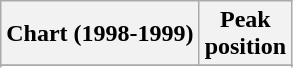<table class="wikitable plainrowheaders" style="text-align:center">
<tr>
<th scope="col">Chart (1998-1999)</th>
<th scope="col">Peak<br>position</th>
</tr>
<tr>
</tr>
<tr>
</tr>
</table>
